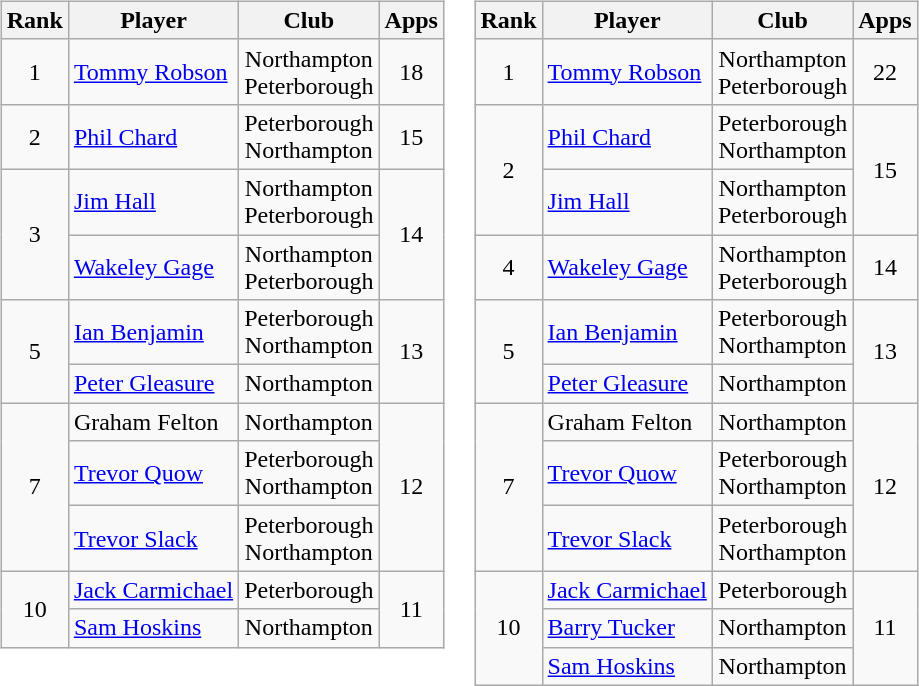<table>
<tr>
<td valign=top><br><table class="wikitable" style="text-align:center">
<tr>
<th>Rank</th>
<th>Player</th>
<th>Club</th>
<th>Apps</th>
</tr>
<tr>
<td>1</td>
<td style="text-align: left"> <a href='#'>Tommy Robson</a></td>
<td>Northampton<br>Peterborough</td>
<td>18</td>
</tr>
<tr>
<td>2</td>
<td style="text-align: left"> <a href='#'>Phil Chard</a></td>
<td>Peterborough<br>Northampton</td>
<td>15</td>
</tr>
<tr>
<td rowspan=2>3</td>
<td style="text-align: left"> <a href='#'>Jim Hall</a></td>
<td>Northampton<br>Peterborough</td>
<td rowspan=2>14</td>
</tr>
<tr>
<td style="text-align: left"> <a href='#'>Wakeley Gage</a></td>
<td>Northampton<br>Peterborough</td>
</tr>
<tr>
<td rowspan=2>5</td>
<td style="text-align: left"> <a href='#'>Ian Benjamin</a></td>
<td>Peterborough<br>Northampton</td>
<td rowspan=2>13</td>
</tr>
<tr>
<td style="text-align: left"> <a href='#'>Peter Gleasure</a></td>
<td>Northampton</td>
</tr>
<tr>
<td rowspan=3>7</td>
<td style="text-align: left"> Graham Felton</td>
<td>Northampton</td>
<td rowspan=3>12</td>
</tr>
<tr>
<td style="text-align: left"> <a href='#'>Trevor Quow</a></td>
<td>Peterborough<br>Northampton</td>
</tr>
<tr>
<td style="text-align: left"> <a href='#'>Trevor Slack</a></td>
<td>Peterborough<br>Northampton</td>
</tr>
<tr>
<td rowspan=2>10</td>
<td style="text-align: left"> <a href='#'>Jack Carmichael</a></td>
<td>Peterborough</td>
<td rowspan=2>11</td>
</tr>
<tr>
<td style="text-align: left"> <a href='#'>Sam Hoskins</a></td>
<td>Northampton</td>
</tr>
</table>
</td>
<td valign=top><br><table class="wikitable" style="text-align:center">
<tr>
<th>Rank</th>
<th>Player</th>
<th>Club</th>
<th>Apps</th>
</tr>
<tr>
<td>1</td>
<td style="text-align: left"> <a href='#'>Tommy Robson</a></td>
<td>Northampton<br>Peterborough</td>
<td>22</td>
</tr>
<tr>
<td rowspan=2>2</td>
<td style="text-align: left"> <a href='#'>Phil Chard</a></td>
<td>Peterborough<br>Northampton</td>
<td rowspan=2>15</td>
</tr>
<tr>
<td style="text-align: left"> <a href='#'>Jim Hall</a></td>
<td>Northampton<br>Peterborough</td>
</tr>
<tr>
<td>4</td>
<td style="text-align: left"> <a href='#'>Wakeley Gage</a></td>
<td>Northampton<br>Peterborough</td>
<td>14</td>
</tr>
<tr>
<td rowspan=2>5</td>
<td style="text-align: left"> <a href='#'>Ian Benjamin</a></td>
<td>Peterborough<br>Northampton</td>
<td rowspan=2>13</td>
</tr>
<tr>
<td style="text-align: left"> <a href='#'>Peter Gleasure</a></td>
<td>Northampton</td>
</tr>
<tr>
<td rowspan=3>7</td>
<td style="text-align: left"> Graham Felton</td>
<td>Northampton</td>
<td rowspan=3>12</td>
</tr>
<tr>
<td style="text-align: left"> <a href='#'>Trevor Quow</a></td>
<td>Peterborough<br>Northampton</td>
</tr>
<tr>
<td style="text-align: left"> <a href='#'>Trevor Slack</a></td>
<td>Peterborough<br>Northampton</td>
</tr>
<tr>
<td rowspan=3>10</td>
<td style="text-align: left"> <a href='#'>Jack Carmichael</a></td>
<td>Peterborough</td>
<td rowspan=3>11</td>
</tr>
<tr>
<td style="text-align: left"> <a href='#'>Barry Tucker</a></td>
<td>Northampton</td>
</tr>
<tr>
<td style="text-align: left"> <a href='#'>Sam Hoskins</a></td>
<td>Northampton</td>
</tr>
</table>
</td>
</tr>
</table>
